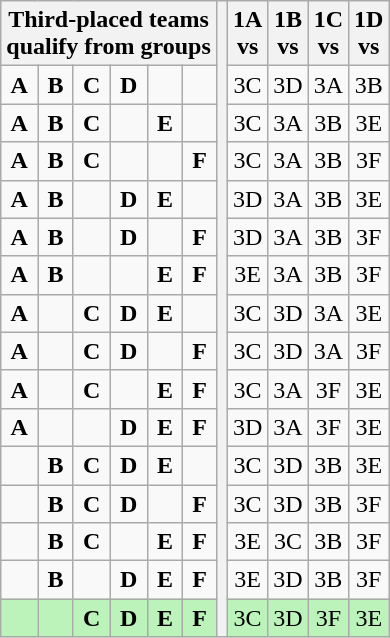<table class="wikitable" style="text-align:center; <includeonly>font-size:85%;</includeonly>">
<tr>
<th colspan=6>Third-placed teams<br>qualify from groups</th>
<th rowspan=16></th>
<th>1A<br>vs</th>
<th>1B<br>vs</th>
<th>1C<br>vs</th>
<th>1D<br>vs</th>
</tr>
<tr>
<td><strong>A</strong></td>
<td><strong>B</strong></td>
<td><strong>C</strong></td>
<td><strong>D</strong></td>
<td></td>
<td></td>
<td>3C</td>
<td>3D</td>
<td>3A</td>
<td>3B</td>
</tr>
<tr>
<td><strong>A</strong></td>
<td><strong>B</strong></td>
<td><strong>C</strong></td>
<td></td>
<td><strong>E</strong></td>
<td></td>
<td>3C</td>
<td>3A</td>
<td>3B</td>
<td>3E</td>
</tr>
<tr>
<td><strong>A</strong></td>
<td><strong>B</strong></td>
<td><strong>C</strong></td>
<td></td>
<td></td>
<td><strong>F</strong></td>
<td>3C</td>
<td>3A</td>
<td>3B</td>
<td>3F</td>
</tr>
<tr>
<td><strong>A</strong></td>
<td><strong>B</strong></td>
<td></td>
<td><strong>D</strong></td>
<td><strong>E</strong></td>
<td></td>
<td>3D</td>
<td>3A</td>
<td>3B</td>
<td>3E</td>
</tr>
<tr>
<td><strong>A</strong></td>
<td><strong>B</strong></td>
<td></td>
<td><strong>D</strong></td>
<td></td>
<td><strong>F</strong></td>
<td>3D</td>
<td>3A</td>
<td>3B</td>
<td>3F</td>
</tr>
<tr>
<td><strong>A</strong></td>
<td><strong>B</strong></td>
<td></td>
<td></td>
<td><strong>E</strong></td>
<td><strong>F</strong></td>
<td>3E</td>
<td>3A</td>
<td>3B</td>
<td>3F</td>
</tr>
<tr>
<td><strong>A</strong></td>
<td></td>
<td><strong>C</strong></td>
<td><strong>D</strong></td>
<td><strong>E</strong></td>
<td></td>
<td>3C</td>
<td>3D</td>
<td>3A</td>
<td>3E</td>
</tr>
<tr>
<td><strong>A</strong></td>
<td></td>
<td><strong>C</strong></td>
<td><strong>D</strong></td>
<td></td>
<td><strong>F</strong></td>
<td>3C</td>
<td>3D</td>
<td>3A</td>
<td>3F</td>
</tr>
<tr>
<td><strong>A</strong></td>
<td></td>
<td><strong>C</strong></td>
<td></td>
<td><strong>E</strong></td>
<td><strong>F</strong></td>
<td>3C</td>
<td>3A</td>
<td>3F</td>
<td>3E</td>
</tr>
<tr>
<td><strong>A</strong></td>
<td></td>
<td></td>
<td><strong>D</strong></td>
<td><strong>E</strong></td>
<td><strong>F</strong></td>
<td>3D</td>
<td>3A</td>
<td>3F</td>
<td>3E</td>
</tr>
<tr>
<td></td>
<td><strong>B</strong></td>
<td><strong>C</strong></td>
<td><strong>D</strong></td>
<td><strong>E</strong></td>
<td></td>
<td>3C</td>
<td>3D</td>
<td>3B</td>
<td>3E</td>
</tr>
<tr>
<td></td>
<td><strong>B</strong></td>
<td><strong>C</strong></td>
<td><strong>D</strong></td>
<td></td>
<td><strong>F</strong></td>
<td>3C</td>
<td>3D</td>
<td>3B</td>
<td>3F</td>
</tr>
<tr>
<td></td>
<td><strong>B</strong></td>
<td><strong>C</strong></td>
<td></td>
<td><strong>E</strong></td>
<td><strong>F</strong></td>
<td>3E</td>
<td>3C</td>
<td>3B</td>
<td>3F</td>
</tr>
<tr>
<td></td>
<td><strong>B</strong></td>
<td></td>
<td><strong>D</strong></td>
<td><strong>E</strong></td>
<td><strong>F</strong></td>
<td>3E</td>
<td>3D</td>
<td>3B</td>
<td>3F</td>
</tr>
<tr style="background-color:#BBF3BB">
<td></td>
<td></td>
<td><strong>C</strong></td>
<td><strong>D</strong></td>
<td><strong>E</strong></td>
<td><strong>F</strong></td>
<td>3C</td>
<td>3D</td>
<td>3F</td>
<td>3E</td>
</tr>
</table>
